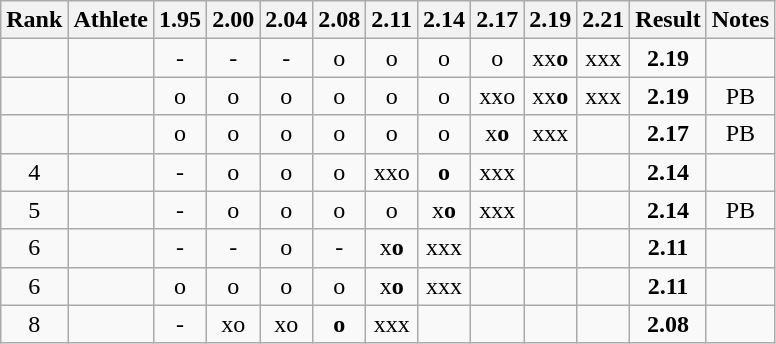<table class="wikitable sortable" style="text-align:center">
<tr>
<th>Rank</th>
<th>Athlete</th>
<th>1.95</th>
<th>2.00</th>
<th>2.04</th>
<th>2.08</th>
<th>2.11</th>
<th>2.14</th>
<th>2.17</th>
<th>2.19</th>
<th>2.21</th>
<th>Result</th>
<th>Notes</th>
</tr>
<tr>
<td></td>
<td align=left></td>
<td>-</td>
<td>-</td>
<td>-</td>
<td>o</td>
<td>o</td>
<td>o</td>
<td>o</td>
<td>xx<strong>o</strong></td>
<td>xxx</td>
<td><strong>2.19</strong></td>
<td></td>
</tr>
<tr>
<td></td>
<td align=left></td>
<td>o</td>
<td>o</td>
<td>o</td>
<td>o</td>
<td>o</td>
<td>o</td>
<td>xxo</td>
<td>xx<strong>o</strong></td>
<td>xxx</td>
<td><strong>2.19</strong></td>
<td>PB</td>
</tr>
<tr>
<td></td>
<td align=left></td>
<td>o</td>
<td>o</td>
<td>o</td>
<td>o</td>
<td>o</td>
<td>o</td>
<td>x<strong>o</strong></td>
<td>xxx</td>
<td></td>
<td><strong>2.17</strong></td>
<td>PB</td>
</tr>
<tr>
<td>4</td>
<td align=left></td>
<td>-</td>
<td>o</td>
<td>o</td>
<td>o</td>
<td>xxo</td>
<td><strong>o</strong></td>
<td>xxx</td>
<td></td>
<td></td>
<td><strong>2.14</strong></td>
<td></td>
</tr>
<tr>
<td>5</td>
<td align=left></td>
<td>-</td>
<td>o</td>
<td>o</td>
<td>o</td>
<td>o</td>
<td>x<strong>o</strong></td>
<td>xxx</td>
<td></td>
<td></td>
<td><strong>2.14</strong></td>
<td>PB</td>
</tr>
<tr>
<td>6</td>
<td align=left></td>
<td>-</td>
<td>-</td>
<td>o</td>
<td>-</td>
<td>x<strong>o</strong></td>
<td>xxx</td>
<td></td>
<td></td>
<td></td>
<td><strong>2.11</strong></td>
<td></td>
</tr>
<tr>
<td>6</td>
<td align=left></td>
<td>o</td>
<td>o</td>
<td>o</td>
<td>o</td>
<td>x<strong>o</strong></td>
<td>xxx</td>
<td></td>
<td></td>
<td></td>
<td><strong>2.11</strong></td>
<td></td>
</tr>
<tr>
<td>8</td>
<td align=left></td>
<td>-</td>
<td>xo</td>
<td>xo</td>
<td><strong>o</strong></td>
<td>xxx</td>
<td></td>
<td></td>
<td></td>
<td></td>
<td><strong>2.08</strong></td>
<td></td>
</tr>
</table>
